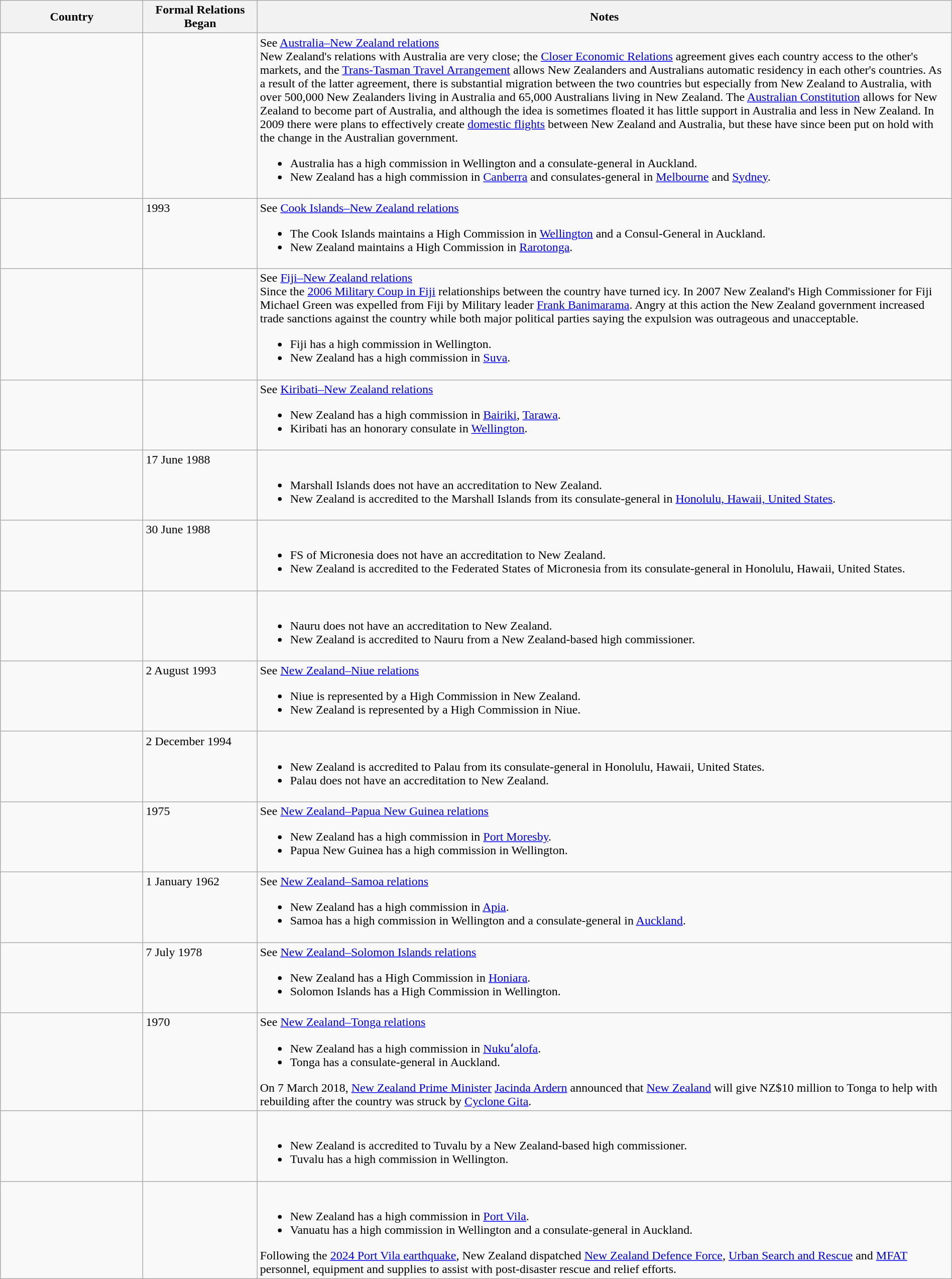<table class="wikitable sortable" style="width:100%; margin:auto;">
<tr>
<th style="width:15%;">Country</th>
<th style="width:12%;">Formal Relations Began</th>
<th>Notes</th>
</tr>
<tr valign="top">
<td></td>
<td></td>
<td>See <a href='#'>Australia–New Zealand relations</a><br>New Zealand's relations with Australia are very close; the <a href='#'>Closer Economic Relations</a> agreement gives each country access to the other's markets, and the <a href='#'>Trans-Tasman Travel Arrangement</a> allows New Zealanders and Australians automatic residency in each other's countries. As a result of the latter agreement, there is substantial migration between the two countries but especially from New Zealand to Australia, with over 500,000 New Zealanders living in Australia and 65,000 Australians living in New Zealand. The <a href='#'>Australian Constitution</a> allows for New Zealand to become part of Australia, and although the idea is sometimes floated it has little support in Australia and less in New Zealand. In 2009 there were plans to effectively create <a href='#'>domestic flights</a> between New Zealand and Australia, but these have since been put on hold with the change in the Australian government.<ul><li>Australia has a high commission in Wellington and a consulate-general in Auckland.</li><li>New Zealand has a high commission in <a href='#'>Canberra</a> and consulates-general in <a href='#'>Melbourne</a> and <a href='#'>Sydney</a>.</li></ul></td>
</tr>
<tr valign="top">
<td></td>
<td>1993</td>
<td>See <a href='#'>Cook Islands–New Zealand relations</a><br><ul><li>The Cook Islands maintains a High Commission in <a href='#'>Wellington</a> and a Consul-General in Auckland.</li><li>New Zealand maintains a High Commission in <a href='#'>Rarotonga</a>.</li></ul></td>
</tr>
<tr valign="top">
<td></td>
<td></td>
<td>See <a href='#'>Fiji–New Zealand relations</a><br>Since the <a href='#'>2006 Military Coup in Fiji</a> relationships between the country have turned icy. In 2007 New Zealand's High Commissioner for Fiji Michael Green was expelled from Fiji by Military leader <a href='#'>Frank Banimarama</a>. Angry at this action the New Zealand government increased trade sanctions against the country while both major political parties saying the expulsion was outrageous and unacceptable.<ul><li>Fiji has a high commission in Wellington.</li><li>New Zealand has a high commission in <a href='#'>Suva</a>.</li></ul></td>
</tr>
<tr valign="top">
<td></td>
<td></td>
<td>See <a href='#'>Kiribati–New Zealand relations</a><br><ul><li>New Zealand has a high commission in <a href='#'>Bairiki</a>, <a href='#'>Tarawa</a>.</li><li>Kiribati has an honorary consulate in <a href='#'>Wellington</a>.</li></ul></td>
</tr>
<tr valign="top">
<td></td>
<td>17 June 1988</td>
<td><br><ul><li>Marshall Islands does not have an accreditation to New Zealand.</li><li>New Zealand is accredited to the Marshall Islands from its consulate-general in <a href='#'>Honolulu, Hawaii, United States</a>.</li></ul></td>
</tr>
<tr valign="top">
<td></td>
<td>30 June 1988</td>
<td><br><ul><li>FS of Micronesia does not have an accreditation to New Zealand.</li><li>New Zealand is accredited to the Federated States of Micronesia from its consulate-general in Honolulu, Hawaii, United States.</li></ul></td>
</tr>
<tr valign="top">
<td></td>
<td></td>
<td><br><ul><li>Nauru does not have an accreditation to New Zealand.</li><li>New Zealand is accredited to Nauru from a New Zealand-based high commissioner.</li></ul></td>
</tr>
<tr valign="top">
<td></td>
<td>2 August 1993</td>
<td>See <a href='#'>New Zealand–Niue relations</a><br><ul><li>Niue is represented by a High Commission in New Zealand.</li><li>New Zealand is represented by a High Commission in Niue.</li></ul></td>
</tr>
<tr valign="top">
<td></td>
<td>2 December 1994</td>
<td><br><ul><li>New Zealand is accredited to Palau from its consulate-general in Honolulu, Hawaii, United States.</li><li>Palau does not have an accreditation to New Zealand.</li></ul></td>
</tr>
<tr valign="top">
<td></td>
<td>1975</td>
<td>See <a href='#'>New Zealand–Papua New Guinea relations</a><br><ul><li>New Zealand has a high commission in <a href='#'>Port Moresby</a>.</li><li>Papua New Guinea has a high commission in Wellington.</li></ul></td>
</tr>
<tr valign="top">
<td></td>
<td>1 January 1962</td>
<td>See <a href='#'>New Zealand–Samoa relations</a><br><ul><li>New Zealand has a high commission in <a href='#'>Apia</a>.</li><li>Samoa has a high commission in Wellington and a consulate-general in <a href='#'>Auckland</a>.</li></ul></td>
</tr>
<tr valign="top">
<td></td>
<td>7 July 1978</td>
<td>See <a href='#'>New Zealand–Solomon Islands relations</a><br><ul><li>New Zealand has a High Commission in <a href='#'>Honiara</a>.</li><li>Solomon Islands has a High Commission in Wellington.</li></ul></td>
</tr>
<tr valign="top">
<td></td>
<td>1970</td>
<td>See <a href='#'>New Zealand–Tonga relations</a><br><ul><li>New Zealand has a high commission in <a href='#'>Nukuʻalofa</a>.</li><li>Tonga has a consulate-general in Auckland.</li></ul>On 7 March 2018, <a href='#'>New Zealand Prime Minister</a> <a href='#'>Jacinda Ardern</a> announced that <a href='#'>New Zealand</a> will give NZ$10 million to Tonga to help with rebuilding after the country was struck by <a href='#'>Cyclone Gita</a>.</td>
</tr>
<tr valign="top">
<td></td>
<td></td>
<td><br><ul><li>New Zealand is accredited to Tuvalu by a New Zealand-based high commissioner.</li><li>Tuvalu has a high commission in Wellington.</li></ul></td>
</tr>
<tr valign="top">
<td></td>
<td></td>
<td><br><ul><li>New Zealand has a high commission in <a href='#'>Port Vila</a>.</li><li>Vanuatu has a high commission in Wellington and a consulate-general in Auckland.</li></ul>Following the <a href='#'>2024 Port Vila earthquake</a>, New Zealand dispatched <a href='#'>New Zealand Defence Force</a>, <a href='#'>Urban Search and Rescue</a> and <a href='#'>MFAT</a> personnel, equipment and supplies to assist with post-disaster rescue and relief efforts.</td>
</tr>
</table>
